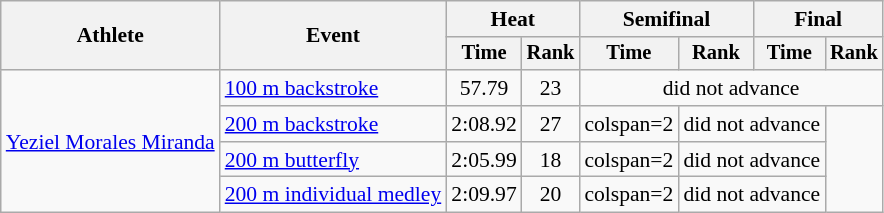<table class=wikitable style="font-size:90%">
<tr>
<th rowspan=2>Athlete</th>
<th rowspan=2>Event</th>
<th colspan="2">Heat</th>
<th colspan="2">Semifinal</th>
<th colspan="2">Final</th>
</tr>
<tr style="font-size:95%">
<th>Time</th>
<th>Rank</th>
<th>Time</th>
<th>Rank</th>
<th>Time</th>
<th>Rank</th>
</tr>
<tr align=center>
<td align=left rowspan=4><a href='#'>Yeziel Morales Miranda</a></td>
<td align=left><a href='#'>100 m backstroke</a></td>
<td>57.79</td>
<td>23</td>
<td colspan=4>did not advance</td>
</tr>
<tr align=center>
<td align=left><a href='#'>200 m backstroke</a></td>
<td>2:08.92</td>
<td>27</td>
<td>colspan=2 </td>
<td colspan=2>did not advance</td>
</tr>
<tr align=center>
<td align=left><a href='#'>200 m butterfly</a></td>
<td>2:05.99</td>
<td>18</td>
<td>colspan=2 </td>
<td colspan=2>did not advance</td>
</tr>
<tr align=center>
<td align=left><a href='#'>200 m individual medley</a></td>
<td>2:09.97</td>
<td>20</td>
<td>colspan=2 </td>
<td colspan=2>did not advance</td>
</tr>
</table>
